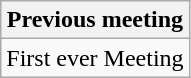<table class="wikitable">
<tr>
<th>Previous meeting</th>
</tr>
<tr>
<td>First ever Meeting</td>
</tr>
</table>
